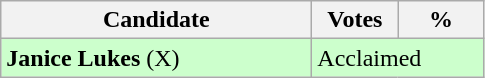<table class="wikitable sortable">
<tr>
<th width="200px">Candidate</th>
<th width="50px">Votes</th>
<th width="50px">%</th>
</tr>
<tr style="text-align:left; background:#cfc;">
<td><strong>Janice Lukes</strong> (X)</td>
<td colspan="2">Acclaimed</td>
</tr>
</table>
